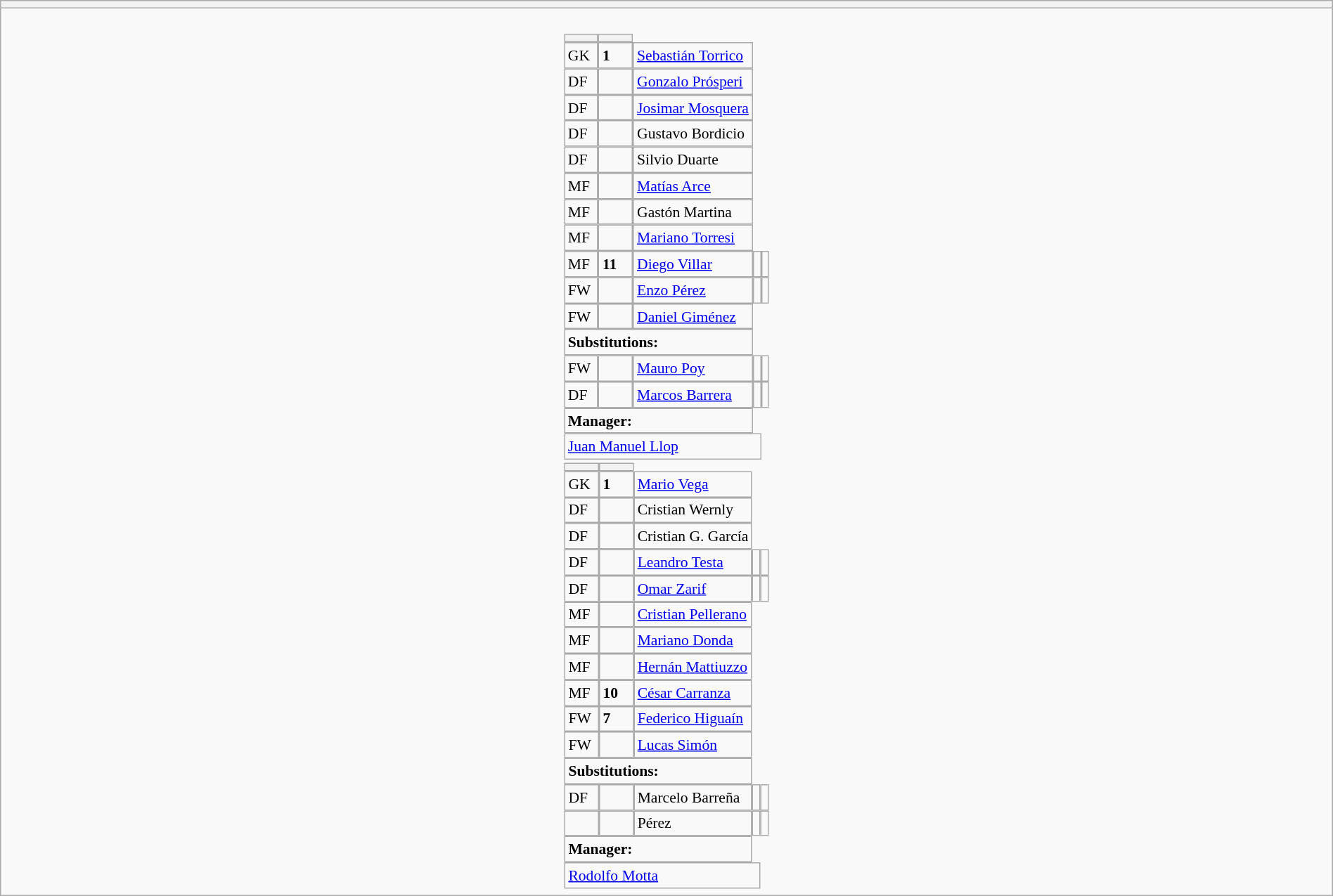<table style="width:100%" class="wikitable collapsible collapsed">
<tr>
<th></th>
</tr>
<tr>
<td><br>






<table style="font-size:90%; margin:0.2em auto;" cellspacing="0" cellpadding="0">
<tr>
<th width="25"></th>
<th width="25"></th>
</tr>
<tr>
<td>GK</td>
<td><strong>1</strong></td>
<td> <a href='#'>Sebastián Torrico</a></td>
</tr>
<tr>
<td>DF</td>
<td><strong> </strong></td>
<td> <a href='#'>Gonzalo Prósperi</a></td>
</tr>
<tr>
<td>DF</td>
<td><strong> </strong></td>
<td> <a href='#'>Josimar Mosquera</a></td>
</tr>
<tr>
<td>DF</td>
<td><strong> </strong></td>
<td> Gustavo Bordicio</td>
</tr>
<tr>
<td>DF</td>
<td><strong> </strong></td>
<td> Silvio Duarte</td>
</tr>
<tr>
<td>MF</td>
<td><strong> </strong></td>
<td> <a href='#'>Matías Arce</a></td>
</tr>
<tr>
<td>MF</td>
<td><strong> </strong></td>
<td> Gastón Martina</td>
</tr>
<tr>
<td>MF</td>
<td><strong> </strong></td>
<td> <a href='#'>Mariano Torresi</a></td>
</tr>
<tr>
<td>MF</td>
<td><strong>11</strong></td>
<td> <a href='#'>Diego Villar</a></td>
<td></td>
<td></td>
</tr>
<tr>
<td>FW</td>
<td><strong> </strong></td>
<td> <a href='#'>Enzo Pérez</a></td>
<td></td>
<td></td>
</tr>
<tr>
<td>FW</td>
<td><strong> </strong></td>
<td> <a href='#'>Daniel Giménez</a></td>
</tr>
<tr>
<td colspan=3><strong>Substitutions:</strong></td>
</tr>
<tr>
<td>FW</td>
<td><strong> </strong></td>
<td> <a href='#'>Mauro Poy</a></td>
<td></td>
<td></td>
</tr>
<tr>
<td>DF</td>
<td><strong> </strong></td>
<td> <a href='#'>Marcos Barrera</a></td>
<td></td>
<td></td>
</tr>
<tr>
<td colspan=3><strong>Manager:</strong></td>
</tr>
<tr>
<td colspan=4> <a href='#'>Juan Manuel Llop</a></td>
</tr>
</table>
<table cellspacing="0" cellpadding="0" style="font-size:90%; margin:0.2em auto;">
<tr>
<th width="25"></th>
<th width="25"></th>
</tr>
<tr>
<td>GK</td>
<td><strong>1</strong></td>
<td> <a href='#'>Mario Vega</a></td>
</tr>
<tr>
<td>DF</td>
<td><strong> </strong></td>
<td> Cristian Wernly</td>
</tr>
<tr>
<td>DF</td>
<td><strong> </strong></td>
<td> Cristian G. García</td>
</tr>
<tr>
<td>DF</td>
<td><strong> </strong></td>
<td> <a href='#'>Leandro Testa</a></td>
<td></td>
<td></td>
</tr>
<tr>
<td>DF</td>
<td><strong> </strong></td>
<td> <a href='#'>Omar Zarif</a></td>
<td></td>
<td></td>
</tr>
<tr>
<td>MF</td>
<td><strong> </strong></td>
<td> <a href='#'>Cristian Pellerano</a></td>
</tr>
<tr>
<td>MF</td>
<td><strong> </strong></td>
<td> <a href='#'>Mariano Donda</a></td>
</tr>
<tr>
<td>MF</td>
<td><strong> </strong></td>
<td> <a href='#'>Hernán Mattiuzzo</a></td>
</tr>
<tr>
<td>MF</td>
<td><strong>10</strong></td>
<td> <a href='#'>César Carranza</a></td>
</tr>
<tr>
<td>FW</td>
<td><strong>7</strong></td>
<td> <a href='#'>Federico Higuaín</a></td>
</tr>
<tr>
<td>FW</td>
<td><strong> </strong></td>
<td> <a href='#'>Lucas Simón</a></td>
</tr>
<tr>
<td colspan=3><strong>Substitutions:</strong></td>
</tr>
<tr>
<td>DF</td>
<td><strong> </strong></td>
<td> Marcelo Barreña</td>
<td></td>
<td>  </td>
</tr>
<tr>
<td></td>
<td><strong> </strong></td>
<td> Pérez</td>
<td></td>
<td></td>
</tr>
<tr>
<td colspan=3><strong>Manager:</strong></td>
</tr>
<tr>
<td colspan=4> <a href='#'>Rodolfo Motta</a></td>
</tr>
</table>
</td>
</tr>
</table>
